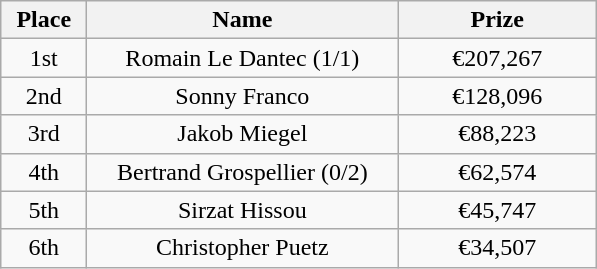<table class="wikitable">
<tr>
<th width="50">Place</th>
<th width="200">Name</th>
<th width="125">Prize</th>
</tr>
<tr>
<td align = "center">1st</td>
<td align = "center">Romain Le Dantec (1/1)</td>
<td align="center">€207,267</td>
</tr>
<tr>
<td align = "center">2nd</td>
<td align = "center">Sonny Franco</td>
<td align="center">€128,096</td>
</tr>
<tr>
<td align = "center">3rd</td>
<td align = "center">Jakob Miegel</td>
<td align="center">€88,223</td>
</tr>
<tr>
<td align = "center">4th</td>
<td align = "center">Bertrand Grospellier (0/2)</td>
<td align="center">€62,574</td>
</tr>
<tr>
<td align = "center">5th</td>
<td align = "center">Sirzat Hissou</td>
<td align="center">€45,747</td>
</tr>
<tr>
<td align = "center">6th</td>
<td align = "center">Christopher Puetz</td>
<td align="center">€34,507</td>
</tr>
</table>
